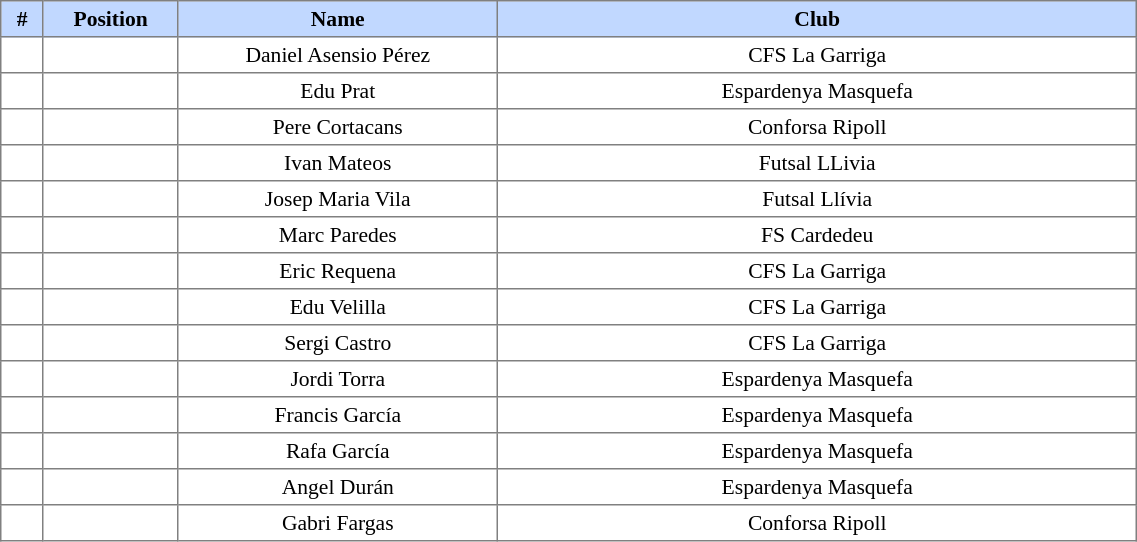<table border=1 style="border-collapse:collapse; font-size:90%;" cellpadding=3 cellspacing=0 width=60%>
<tr bgcolor=#C1D8FF>
<th width=2%>#</th>
<th width=5%>Position</th>
<th width=15%>Name</th>
<th width=30%>Club</th>
</tr>
<tr align=center>
<td></td>
<td></td>
<td>Daniel Asensio Pérez</td>
<td>CFS La Garriga</td>
</tr>
<tr align=center>
<td></td>
<td></td>
<td>Edu Prat</td>
<td>Espardenya Masquefa</td>
</tr>
<tr align=center>
<td></td>
<td></td>
<td>Pere Cortacans</td>
<td>Conforsa Ripoll</td>
</tr>
<tr align=center>
<td></td>
<td></td>
<td>Ivan Mateos</td>
<td>Futsal LLivia</td>
</tr>
<tr align=center>
<td></td>
<td></td>
<td>Josep Maria Vila</td>
<td>Futsal Llívia</td>
</tr>
<tr align=center>
<td></td>
<td></td>
<td>Marc Paredes</td>
<td>FS Cardedeu</td>
</tr>
<tr align=center>
<td></td>
<td></td>
<td>Eric Requena</td>
<td>CFS La Garriga</td>
</tr>
<tr align=center>
<td></td>
<td></td>
<td>Edu Velilla</td>
<td>CFS La Garriga</td>
</tr>
<tr align=center>
<td></td>
<td></td>
<td>Sergi Castro</td>
<td>CFS La Garriga</td>
</tr>
<tr align=center>
<td></td>
<td></td>
<td>Jordi Torra</td>
<td>Espardenya Masquefa</td>
</tr>
<tr align=center>
<td></td>
<td></td>
<td>Francis García</td>
<td>Espardenya Masquefa</td>
</tr>
<tr align=center>
<td></td>
<td></td>
<td>Rafa García</td>
<td>Espardenya Masquefa</td>
</tr>
<tr align=center>
<td></td>
<td></td>
<td>Angel Durán</td>
<td>Espardenya Masquefa</td>
</tr>
<tr align=center>
<td></td>
<td></td>
<td>Gabri Fargas</td>
<td>Conforsa Ripoll</td>
</tr>
</table>
